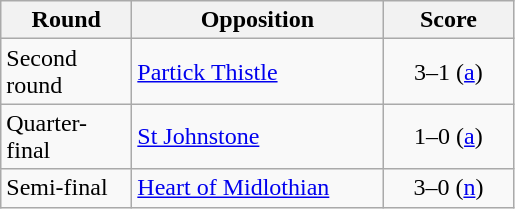<table class="wikitable" style="text-align:left">
<tr>
<th width=80>Round</th>
<th width=160>Opposition</th>
<th width=80>Score</th>
</tr>
<tr>
<td>Second round</td>
<td><a href='#'>Partick Thistle</a></td>
<td align=center>3–1 (<a href='#'>a</a>)</td>
</tr>
<tr>
<td>Quarter-final</td>
<td><a href='#'>St Johnstone</a></td>
<td align=center>1–0 (<a href='#'>a</a>)</td>
</tr>
<tr>
<td>Semi-final</td>
<td><a href='#'>Heart of Midlothian</a></td>
<td align=center>3–0 (<a href='#'>n</a>)</td>
</tr>
</table>
